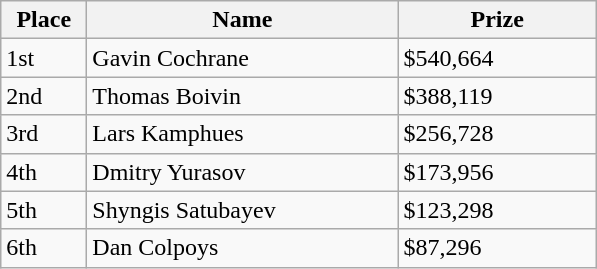<table class="wikitable">
<tr>
<th style="width:50px;">Place</th>
<th style="width:200px;">Name</th>
<th style="width:125px;">Prize</th>
</tr>
<tr>
<td>1st</td>
<td> Gavin Cochrane</td>
<td>$540,664</td>
</tr>
<tr>
<td>2nd</td>
<td> Thomas Boivin</td>
<td>$388,119</td>
</tr>
<tr>
<td>3rd</td>
<td> Lars Kamphues</td>
<td>$256,728</td>
</tr>
<tr>
<td>4th</td>
<td> Dmitry Yurasov</td>
<td>$173,956</td>
</tr>
<tr>
<td>5th</td>
<td>  Shyngis Satubayev</td>
<td>$123,298</td>
</tr>
<tr>
<td>6th</td>
<td>  Dan Colpoys</td>
<td>$87,296</td>
</tr>
</table>
